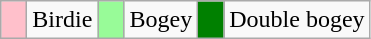<table class="wikitable" span = 50>
<tr>
<td style="background: Pink;" width=10></td>
<td>Birdie</td>
<td style="background: PaleGreen;" width=10></td>
<td>Bogey</td>
<td style="background: Green;" width=10></td>
<td>Double bogey</td>
</tr>
</table>
